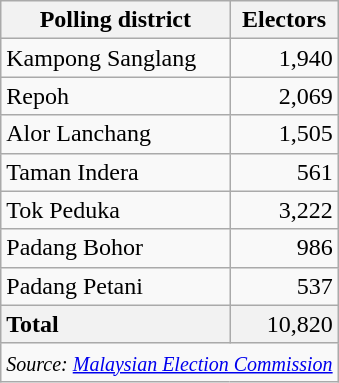<table class="wikitable sortable">
<tr>
<th>Polling district</th>
<th>Electors</th>
</tr>
<tr>
<td>Kampong Sanglang</td>
<td align="right">1,940</td>
</tr>
<tr>
<td>Repoh</td>
<td align="right">2,069</td>
</tr>
<tr>
<td>Alor Lanchang</td>
<td align="right">1,505</td>
</tr>
<tr>
<td>Taman Indera</td>
<td align="right">561</td>
</tr>
<tr>
<td>Tok Peduka</td>
<td align="right">3,222</td>
</tr>
<tr>
<td>Padang Bohor</td>
<td align="right">986</td>
</tr>
<tr>
<td>Padang Petani</td>
<td align="right">537</td>
</tr>
<tr>
<td style="background: #f2f2f2"><strong>Total</strong></td>
<td style="background: #f2f2f2" align="right">10,820</td>
</tr>
<tr>
<td colspan="2"  align="right"><small><em>Source: <a href='#'>Malaysian Election Commission</a></em></small></td>
</tr>
</table>
